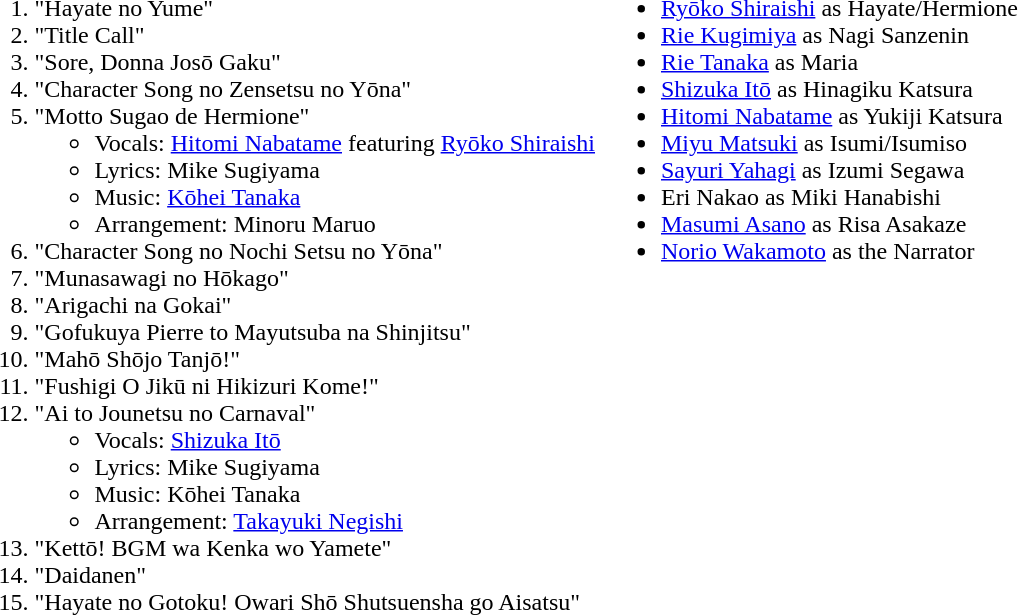<table>
<tr>
<td valign=top><br><ol><li>"Hayate no Yume"</li><li>"Title Call"</li><li>"Sore, Donna Josō Gaku"</li><li>"Character Song no Zensetsu no Yōna"</li><li>"Motto Sugao de Hermione"<ul><li>Vocals: <a href='#'>Hitomi Nabatame</a> featuring <a href='#'>Ryōko Shiraishi</a></li><li>Lyrics: Mike Sugiyama</li><li>Music: <a href='#'>Kōhei Tanaka</a></li><li>Arrangement: Minoru Maruo</li></ul></li><li>"Character Song no Nochi Setsu no Yōna"</li><li>"Munasawagi no Hōkago"</li><li>"Arigachi na Gokai"</li><li>"Gofukuya Pierre to Mayutsuba na Shinjitsu"</li><li>"Mahō Shōjo Tanjō!"</li><li>"Fushigi O Jikū ni Hikizuri Kome!"</li><li>"Ai to Jounetsu no Carnaval"<ul><li>Vocals: <a href='#'>Shizuka Itō</a></li><li>Lyrics: Mike Sugiyama</li><li>Music: Kōhei Tanaka</li><li>Arrangement: <a href='#'>Takayuki Negishi</a></li></ul></li><li>"Kettō! BGM wa Kenka wo Yamete"</li><li>"Daidanen"</li><li>"Hayate no Gotoku! Owari Shō Shutsuensha go Aisatsu"</li></ol></td>
<td valign=top><br><ul><li><a href='#'>Ryōko Shiraishi</a> as Hayate/Hermione</li><li><a href='#'>Rie Kugimiya</a> as Nagi Sanzenin</li><li><a href='#'>Rie Tanaka</a> as Maria</li><li><a href='#'>Shizuka Itō</a> as Hinagiku Katsura</li><li><a href='#'>Hitomi Nabatame</a> as Yukiji Katsura</li><li><a href='#'>Miyu Matsuki</a> as Isumi/Isumiso</li><li><a href='#'>Sayuri Yahagi</a> as Izumi Segawa</li><li>Eri Nakao as Miki Hanabishi</li><li><a href='#'>Masumi Asano</a> as Risa Asakaze</li><li><a href='#'>Norio Wakamoto</a> as the Narrator</li></ul></td>
</tr>
</table>
